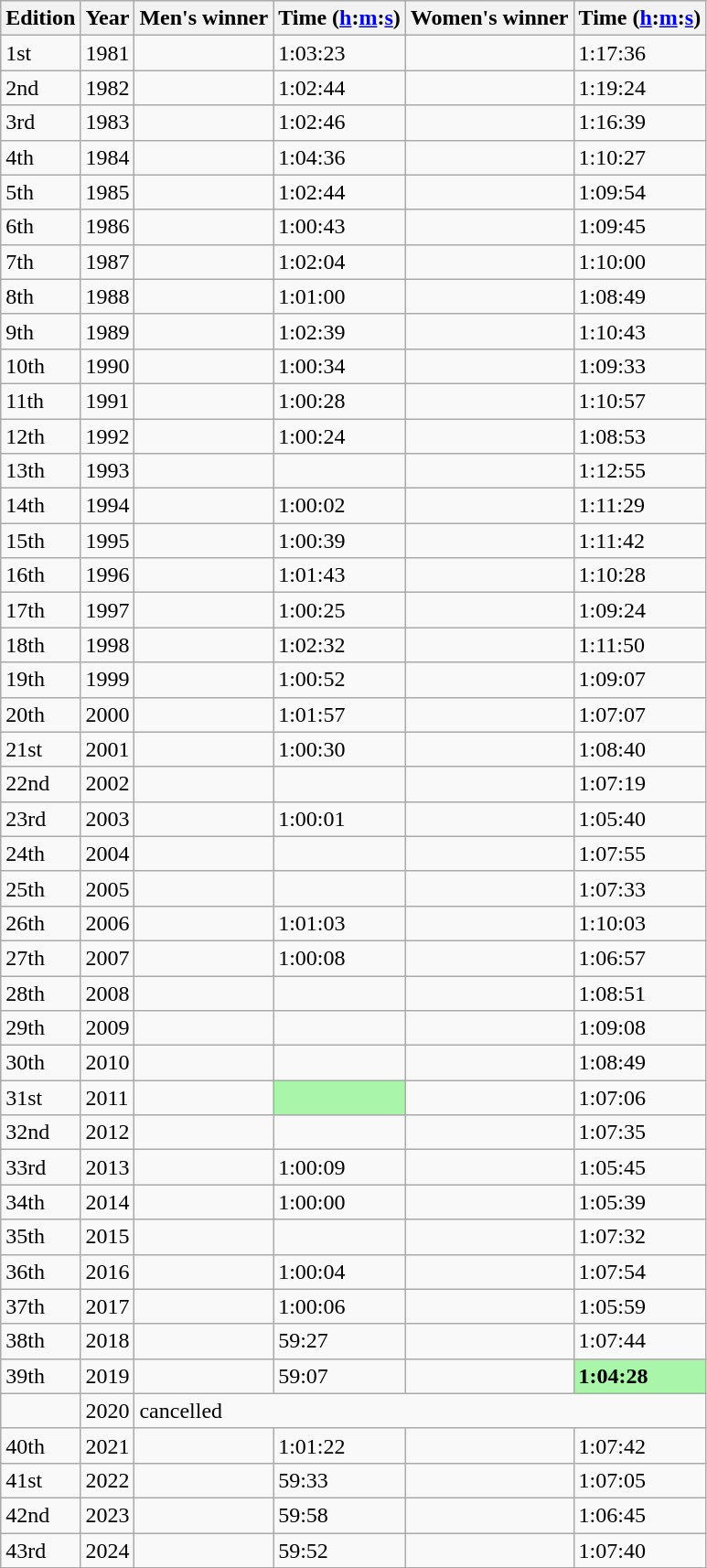<table class="wikitable sortable">
<tr>
<th class="unsortable">Edition</th>
<th>Year</th>
<th>Men's winner</th>
<th>Time (<a href='#'>h</a>:<a href='#'>m</a>:<a href='#'>s</a>)</th>
<th>Women's winner</th>
<th>Time (<a href='#'>h</a>:<a href='#'>m</a>:<a href='#'>s</a>)</th>
</tr>
<tr>
<td>1st</td>
<td>1981</td>
<td align=left></td>
<td>1:03:23</td>
<td align=left></td>
<td>1:17:36</td>
</tr>
<tr>
<td>2nd</td>
<td>1982</td>
<td align=left></td>
<td>1:02:44</td>
<td align=left></td>
<td>1:19:24</td>
</tr>
<tr>
<td>3rd</td>
<td>1983</td>
<td align=left></td>
<td>1:02:46</td>
<td align=left></td>
<td>1:16:39</td>
</tr>
<tr>
<td>4th</td>
<td>1984</td>
<td align=left></td>
<td>1:04:36</td>
<td align=left></td>
<td>1:10:27</td>
</tr>
<tr>
<td>5th</td>
<td>1985</td>
<td align=left></td>
<td>1:02:44</td>
<td align=left></td>
<td>1:09:54</td>
</tr>
<tr>
<td>6th</td>
<td>1986</td>
<td align=left></td>
<td>1:00:43</td>
<td align=left></td>
<td>1:09:45</td>
</tr>
<tr>
<td>7th</td>
<td>1987</td>
<td align=left></td>
<td>1:02:04</td>
<td align=left></td>
<td>1:10:00</td>
</tr>
<tr>
<td>8th</td>
<td>1988</td>
<td align=left></td>
<td>1:01:00</td>
<td align=left></td>
<td>1:08:49</td>
</tr>
<tr>
<td>9th</td>
<td>1989</td>
<td align=left></td>
<td>1:02:39</td>
<td align=left></td>
<td>1:10:43</td>
</tr>
<tr>
<td>10th</td>
<td>1990</td>
<td align=left></td>
<td>1:00:34</td>
<td align=left></td>
<td>1:09:33</td>
</tr>
<tr>
<td>11th</td>
<td>1991</td>
<td align=left></td>
<td>1:00:28</td>
<td align=left></td>
<td>1:10:57</td>
</tr>
<tr>
<td>12th</td>
<td>1992</td>
<td align=left></td>
<td>1:00:24</td>
<td align=left></td>
<td>1:08:53</td>
</tr>
<tr>
<td>13th</td>
<td>1993</td>
<td align=left></td>
<td></td>
<td align=left></td>
<td>1:12:55</td>
</tr>
<tr>
<td>14th</td>
<td>1994</td>
<td align=left></td>
<td>1:00:02</td>
<td align=left></td>
<td>1:11:29</td>
</tr>
<tr>
<td>15th</td>
<td>1995</td>
<td align=left></td>
<td>1:00:39</td>
<td align=left></td>
<td>1:11:42</td>
</tr>
<tr>
<td>16th</td>
<td>1996</td>
<td align=left></td>
<td>1:01:43</td>
<td align=left></td>
<td>1:10:28</td>
</tr>
<tr>
<td>17th</td>
<td>1997</td>
<td align=left></td>
<td>1:00:25</td>
<td align=left></td>
<td>1:09:24</td>
</tr>
<tr>
<td>18th</td>
<td>1998</td>
<td align=left></td>
<td>1:02:32</td>
<td align=left></td>
<td>1:11:50</td>
</tr>
<tr>
<td>19th</td>
<td>1999</td>
<td align=left></td>
<td>1:00:52</td>
<td align=left></td>
<td>1:09:07</td>
</tr>
<tr>
<td>20th</td>
<td>2000</td>
<td align=left></td>
<td>1:01:57</td>
<td align=left></td>
<td>1:07:07</td>
</tr>
<tr>
<td>21st</td>
<td>2001</td>
<td align=left></td>
<td>1:00:30</td>
<td align=left></td>
<td>1:08:40</td>
</tr>
<tr>
<td>22nd</td>
<td>2002</td>
<td align=left></td>
<td></td>
<td align=left></td>
<td>1:07:19</td>
</tr>
<tr>
<td>23rd</td>
<td>2003</td>
<td align=left></td>
<td>1:00:01</td>
<td align=left></td>
<td>1:05:40</td>
</tr>
<tr>
<td>24th</td>
<td>2004</td>
<td align=left></td>
<td></td>
<td align=left></td>
<td>1:07:55</td>
</tr>
<tr>
<td>25th</td>
<td>2005</td>
<td align=left></td>
<td></td>
<td align=left></td>
<td>1:07:33</td>
</tr>
<tr>
<td>26th</td>
<td>2006</td>
<td align=left></td>
<td>1:01:03</td>
<td align=left></td>
<td>1:10:03</td>
</tr>
<tr>
<td>27th</td>
<td>2007</td>
<td align=left></td>
<td>1:00:08</td>
<td align=left></td>
<td>1:06:57</td>
</tr>
<tr>
<td>28th</td>
<td>2008</td>
<td align=left></td>
<td></td>
<td align=left></td>
<td>1:08:51</td>
</tr>
<tr>
<td>29th</td>
<td>2009</td>
<td align=left></td>
<td></td>
<td align=left></td>
<td>1:09:08</td>
</tr>
<tr>
<td>30th</td>
<td>2010</td>
<td align=left></td>
<td></td>
<td align=left></td>
<td>1:08:49</td>
</tr>
<tr>
<td>31st</td>
<td>2011</td>
<td align=left></td>
<td bgcolor=#A9F5A9></td>
<td align=left></td>
<td>1:07:06</td>
</tr>
<tr>
<td>32nd</td>
<td>2012</td>
<td align=left></td>
<td></td>
<td align=left></td>
<td>1:07:35</td>
</tr>
<tr>
<td>33rd</td>
<td>2013</td>
<td align=left></td>
<td>1:00:09</td>
<td align=left></td>
<td>1:05:45</td>
</tr>
<tr>
<td>34th</td>
<td>2014</td>
<td align=left></td>
<td>1:00:00</td>
<td align=left></td>
<td>1:05:39</td>
</tr>
<tr>
<td>35th</td>
<td>2015</td>
<td align=left></td>
<td></td>
<td align=left></td>
<td>1:07:32</td>
</tr>
<tr>
<td>36th</td>
<td>2016</td>
<td align=left></td>
<td>1:00:04</td>
<td align=left></td>
<td>1:07:54</td>
</tr>
<tr>
<td>37th</td>
<td>2017</td>
<td align=left></td>
<td>1:00:06</td>
<td align=left></td>
<td>1:05:59</td>
</tr>
<tr>
<td>38th</td>
<td>2018</td>
<td align=left></td>
<td>59:27</td>
<td align=left></td>
<td>1:07:44</td>
</tr>
<tr>
<td>39th</td>
<td>2019</td>
<td align=left></td>
<td>59:07</td>
<td align=left></td>
<td bgcolor=#A9F5A9><strong>1:04:28</strong></td>
</tr>
<tr>
<td></td>
<td>2020</td>
<td colspan=4>cancelled</td>
</tr>
<tr>
<td>40th</td>
<td>2021</td>
<td align=left></td>
<td>1:01:22</td>
<td align=left></td>
<td>1:07:42</td>
</tr>
<tr>
<td>41st</td>
<td>2022</td>
<td align=left></td>
<td>59:33</td>
<td align=left></td>
<td>1:07:05</td>
</tr>
<tr>
<td>42nd</td>
<td>2023</td>
<td align=left></td>
<td>59:58</td>
<td align=left></td>
<td>1:06:45</td>
</tr>
<tr>
<td>43rd</td>
<td>2024</td>
<td align=left></td>
<td>59:52</td>
<td align=left></td>
<td>1:07:40</td>
</tr>
</table>
